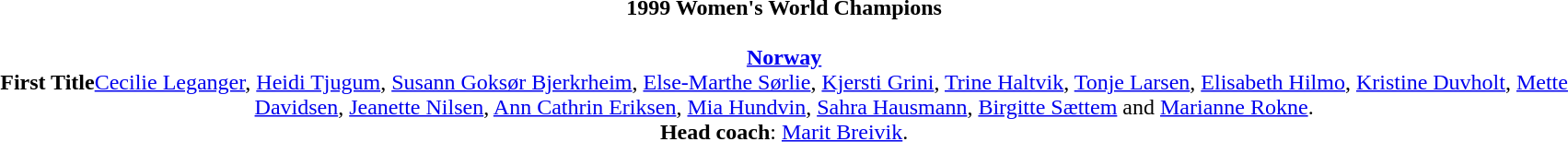<table width=95%>
<tr align=center>
<td><strong>1999 Women's World Champions</strong><br><br><strong><a href='#'>Norway</a></strong><br><strong>First Title</strong><a href='#'>Cecilie Leganger</a>, <a href='#'>Heidi Tjugum</a>, <a href='#'>Susann Goksør Bjerkrheim</a>, <a href='#'>Else-Marthe Sørlie</a>, <a href='#'>Kjersti Grini</a>, <a href='#'>Trine Haltvik</a>, <a href='#'>Tonje Larsen</a>, <a href='#'>Elisabeth Hilmo</a>, <a href='#'>Kristine Duvholt</a>, <a href='#'>Mette Davidsen</a>, <a href='#'>Jeanette Nilsen</a>, <a href='#'>Ann Cathrin Eriksen</a>, <a href='#'>Mia Hundvin</a>, <a href='#'>Sahra Hausmann</a>, <a href='#'>Birgitte Sættem</a> and <a href='#'>Marianne Rokne</a>.<br><strong>Head coach</strong>: <a href='#'>Marit Breivik</a>.</td>
</tr>
</table>
